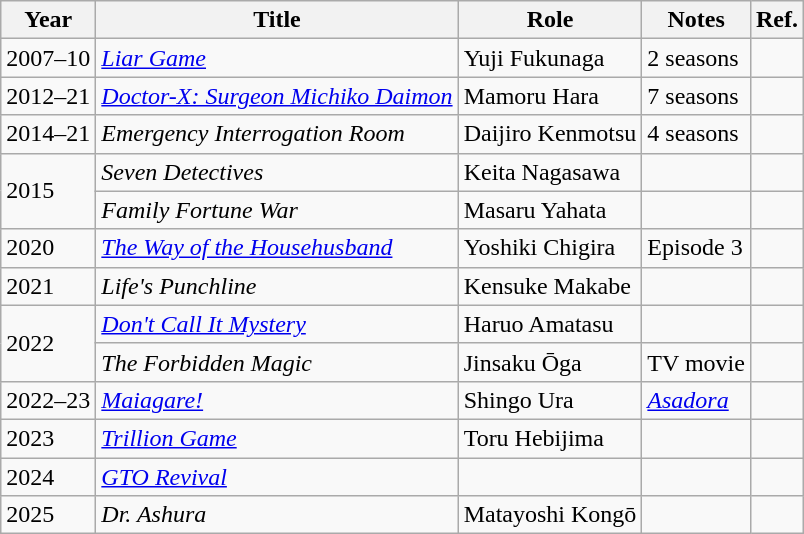<table class="wikitable">
<tr>
<th>Year</th>
<th>Title</th>
<th>Role</th>
<th>Notes</th>
<th>Ref.</th>
</tr>
<tr>
<td>2007–10</td>
<td><em><a href='#'>Liar Game</a></em></td>
<td>Yuji Fukunaga</td>
<td>2 seasons</td>
<td></td>
</tr>
<tr>
<td>2012–21</td>
<td><em><a href='#'>Doctor-X: Surgeon Michiko Daimon</a></em></td>
<td>Mamoru Hara</td>
<td>7 seasons</td>
<td></td>
</tr>
<tr>
<td>2014–21</td>
<td><em>Emergency Interrogation Room</em></td>
<td>Daijiro Kenmotsu</td>
<td>4 seasons</td>
<td></td>
</tr>
<tr>
<td rowspan="2">2015</td>
<td><em>Seven Detectives</em></td>
<td>Keita Nagasawa</td>
<td></td>
<td></td>
</tr>
<tr>
<td><em>Family Fortune War</em></td>
<td>Masaru Yahata</td>
<td></td>
<td></td>
</tr>
<tr>
<td>2020</td>
<td><em><a href='#'>The Way of the Househusband</a></em></td>
<td>Yoshiki Chigira</td>
<td>Episode 3</td>
<td></td>
</tr>
<tr>
<td>2021</td>
<td><em>Life's Punchline</em></td>
<td>Kensuke Makabe</td>
<td></td>
<td></td>
</tr>
<tr>
<td rowspan="2">2022</td>
<td><em><a href='#'>Don't Call It Mystery</a></em></td>
<td>Haruo Amatasu</td>
<td></td>
<td></td>
</tr>
<tr>
<td><em>The Forbidden Magic</em></td>
<td>Jinsaku Ōga</td>
<td>TV movie</td>
<td></td>
</tr>
<tr>
<td>2022–23</td>
<td><em><a href='#'>Maiagare!</a></em></td>
<td>Shingo Ura</td>
<td><em><a href='#'>Asadora</a></em></td>
<td></td>
</tr>
<tr>
<td>2023</td>
<td><em><a href='#'>Trillion Game</a></em></td>
<td>Toru Hebijima</td>
<td></td>
<td></td>
</tr>
<tr>
<td>2024</td>
<td><em><a href='#'>GTO Revival</a></em></td>
<td></td>
<td></td>
<td></td>
</tr>
<tr>
<td>2025</td>
<td><em>Dr. Ashura</em></td>
<td>Matayoshi Kongō</td>
<td></td>
<td></td>
</tr>
</table>
